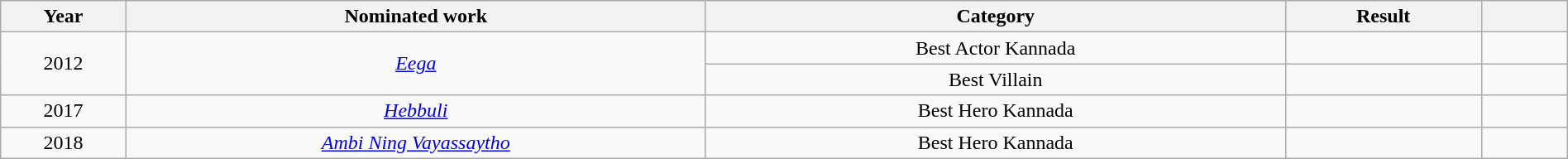<table class="wikitable" width=100%>
<tr>
<th width=8%>Year</th>
<th width=37%>Nominated work</th>
<th width=37%>Category</th>
<th width=12.5%>Result</th>
<th width=5.5%></th>
</tr>
<tr>
<td rowspan="2" style="text-align:center;">2012</td>
<td rowspan="2" style="text-align: center;"><em><a href='#'>Eega</a></em></td>
<td style="text-align: center;">Best Actor Kannada</td>
<td></td>
<td style="text-align: center;"></td>
</tr>
<tr>
<td style="text-align: center;">Best Villain</td>
<td></td>
<td style="text-align: center;"></td>
</tr>
<tr>
<td style="text-align:center;">2017</td>
<td style="text-align: center;"><em><a href='#'>Hebbuli</a></em></td>
<td style="text-align: center;">Best Hero Kannada</td>
<td></td>
<td style="text-align: center;"></td>
</tr>
<tr>
<td style="text-align:center;">2018</td>
<td style="text-align: center;"><em><a href='#'>Ambi Ning Vayassaytho</a></em></td>
<td style="text-align: center;">Best Hero Kannada</td>
<td></td>
<td style="text-align: center;"></td>
</tr>
</table>
